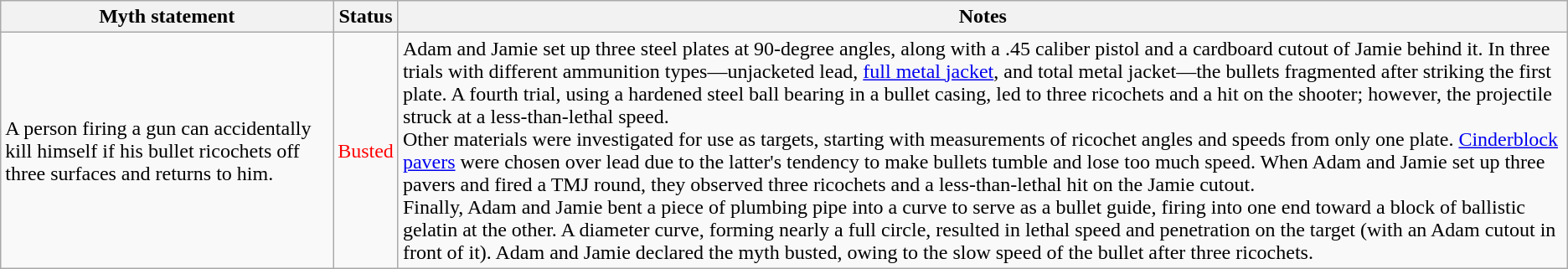<table class="wikitable plainrowheaders">
<tr>
<th>Myth statement</th>
<th>Status</th>
<th>Notes</th>
</tr>
<tr>
<td>A person firing a gun can accidentally kill himself if his bullet ricochets off three surfaces and returns to him.</td>
<td style="color:red">Busted</td>
<td>Adam and Jamie set up three steel plates at 90-degree angles, along with a .45 caliber pistol and a cardboard cutout of Jamie behind it. In three trials with different ammunition types—unjacketed lead, <a href='#'>full metal jacket</a>, and total metal jacket—the bullets fragmented after striking the first plate. A fourth trial, using a hardened steel ball bearing in a bullet casing, led to three ricochets and a hit on the shooter; however, the projectile struck at a less-than-lethal speed.<br>Other materials were investigated for use as targets, starting with measurements of ricochet angles and speeds from only one plate. <a href='#'>Cinderblock</a> <a href='#'>pavers</a> were chosen over lead due to the latter's tendency to make bullets tumble and lose too much speed. When Adam and Jamie set up three pavers and fired a TMJ round, they observed three ricochets and a less-than-lethal hit on the Jamie cutout.<br>Finally, Adam and Jamie bent a piece of plumbing pipe into a curve to serve as a bullet guide, firing into one end toward a block of ballistic gelatin at the other. A  diameter curve, forming nearly a full circle, resulted in lethal speed and penetration on the target (with an Adam cutout in front of it). Adam and Jamie declared the myth busted, owing to the slow speed of the bullet after three ricochets.</td>
</tr>
</table>
